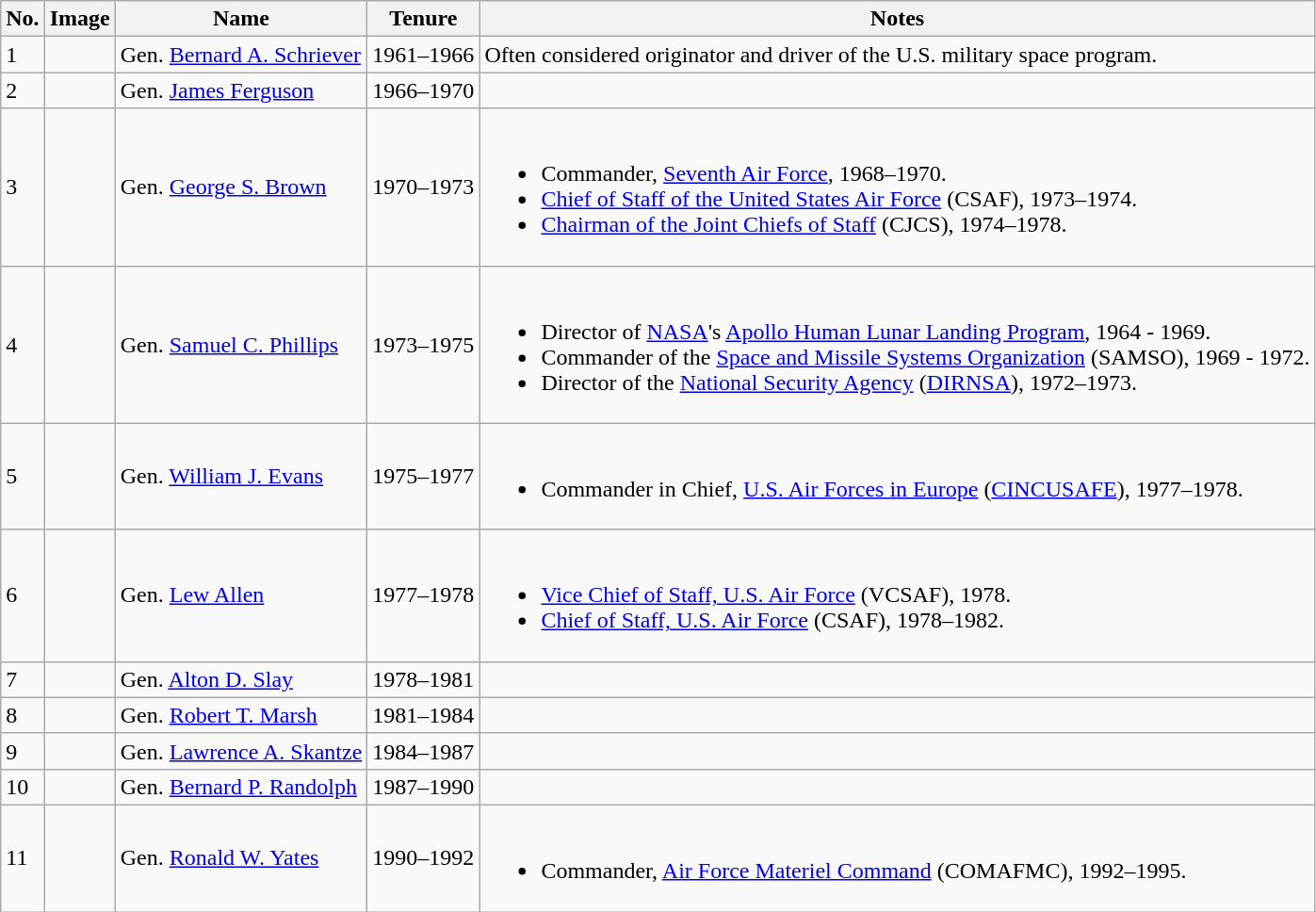<table class="wikitable">
<tr>
<th>No.</th>
<th>Image</th>
<th>Name</th>
<th>Tenure</th>
<th>Notes</th>
</tr>
<tr>
<td>1</td>
<td></td>
<td>Gen. <a href='#'>Bernard A. Schriever</a></td>
<td>1961–1966</td>
<td>Often considered originator and driver of the U.S. military space program.</td>
</tr>
<tr>
<td>2</td>
<td></td>
<td>Gen. <a href='#'>James Ferguson</a></td>
<td>1966–1970</td>
<td></td>
</tr>
<tr>
<td>3</td>
<td></td>
<td>Gen. <a href='#'>George S. Brown</a></td>
<td>1970–1973</td>
<td><br><ul><li>Commander, <a href='#'>Seventh Air Force</a>, 1968–1970.</li><li><a href='#'>Chief of Staff of the United States Air Force</a> (CSAF), 1973–1974.</li><li><a href='#'>Chairman of the Joint Chiefs of Staff</a> (CJCS), 1974–1978.</li></ul></td>
</tr>
<tr>
<td>4</td>
<td></td>
<td>Gen. <a href='#'>Samuel C. Phillips</a></td>
<td>1973–1975</td>
<td><br><ul><li>Director of <a href='#'>NASA</a>'s <a href='#'>Apollo Human Lunar Landing Program</a>, 1964 - 1969.</li><li>Commander of the <a href='#'>Space and Missile Systems Organization</a> (SAMSO), 1969 - 1972.</li><li>Director of the <a href='#'>National Security Agency</a> (<a href='#'>DIRNSA</a>), 1972–1973.</li></ul></td>
</tr>
<tr>
<td>5</td>
<td></td>
<td>Gen. <a href='#'>William J. Evans</a></td>
<td>1975–1977</td>
<td><br><ul><li>Commander in Chief, <a href='#'>U.S. Air Forces in Europe</a> (<a href='#'>CINCUSAFE</a>), 1977–1978.</li></ul></td>
</tr>
<tr>
<td>6</td>
<td></td>
<td>Gen. <a href='#'>Lew Allen</a></td>
<td>1977–1978</td>
<td><br><ul><li><a href='#'>Vice Chief of Staff, U.S. Air Force</a> (VCSAF), 1978.</li><li><a href='#'>Chief of Staff, U.S. Air Force</a> (CSAF), 1978–1982.</li></ul></td>
</tr>
<tr>
<td>7</td>
<td></td>
<td>Gen. <a href='#'>Alton D. Slay</a></td>
<td>1978–1981</td>
<td></td>
</tr>
<tr>
<td>8</td>
<td></td>
<td>Gen. <a href='#'>Robert T. Marsh</a></td>
<td>1981–1984</td>
<td></td>
</tr>
<tr>
<td>9</td>
<td></td>
<td>Gen. <a href='#'>Lawrence A. Skantze</a></td>
<td>1984–1987</td>
<td></td>
</tr>
<tr>
<td>10</td>
<td></td>
<td>Gen. <a href='#'>Bernard P. Randolph</a></td>
<td>1987–1990</td>
<td></td>
</tr>
<tr>
<td>11</td>
<td></td>
<td>Gen. <a href='#'>Ronald W. Yates</a></td>
<td>1990–1992</td>
<td><br><ul><li>Commander, <a href='#'>Air Force Materiel Command</a> (COMAFMC), 1992–1995.</li></ul></td>
</tr>
</table>
